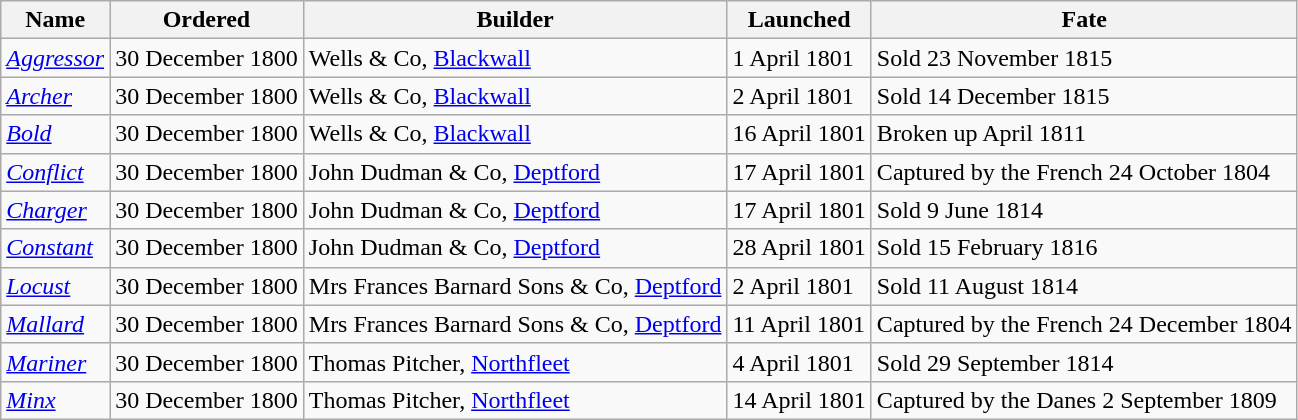<table class="sortable wikitable">
<tr>
<th>Name</th>
<th>Ordered</th>
<th>Builder</th>
<th>Launched</th>
<th>Fate</th>
</tr>
<tr>
<td><a href='#'><em>Aggressor</em></a></td>
<td>30 December 1800</td>
<td>Wells & Co, <a href='#'>Blackwall</a></td>
<td>1 April 1801</td>
<td>Sold 23 November 1815</td>
</tr>
<tr>
<td><a href='#'><em>Archer</em></a></td>
<td>30 December 1800</td>
<td>Wells & Co, <a href='#'>Blackwall</a></td>
<td>2 April 1801</td>
<td>Sold 14 December 1815</td>
</tr>
<tr>
<td><a href='#'><em>Bold</em></a></td>
<td>30 December 1800</td>
<td>Wells & Co, <a href='#'>Blackwall</a></td>
<td>16 April 1801</td>
<td>Broken up April 1811</td>
</tr>
<tr>
<td><a href='#'><em>Conflict</em></a></td>
<td>30 December 1800</td>
<td>John Dudman & Co, <a href='#'>Deptford</a></td>
<td>17 April 1801</td>
<td>Captured by the French 24 October 1804</td>
</tr>
<tr>
<td><a href='#'><em>Charger</em></a></td>
<td>30 December 1800</td>
<td>John Dudman & Co, <a href='#'>Deptford</a></td>
<td>17 April 1801</td>
<td>Sold 9 June 1814</td>
</tr>
<tr>
<td><a href='#'><em>Constant</em></a></td>
<td>30 December 1800</td>
<td>John Dudman & Co, <a href='#'>Deptford</a></td>
<td>28 April 1801</td>
<td>Sold 15 February 1816</td>
</tr>
<tr>
<td><a href='#'><em>Locust</em></a></td>
<td>30 December 1800</td>
<td>Mrs Frances Barnard Sons & Co, <a href='#'>Deptford</a></td>
<td>2 April 1801</td>
<td>Sold 11 August 1814</td>
</tr>
<tr>
<td><a href='#'><em>Mallard</em></a></td>
<td>30 December 1800</td>
<td>Mrs Frances Barnard Sons & Co, <a href='#'>Deptford</a></td>
<td>11 April 1801</td>
<td>Captured by the French 24 December 1804</td>
</tr>
<tr>
<td><a href='#'><em>Mariner</em></a></td>
<td>30 December 1800</td>
<td>Thomas Pitcher, <a href='#'>Northfleet</a></td>
<td>4 April 1801</td>
<td>Sold 29 September 1814</td>
</tr>
<tr>
<td><a href='#'><em>Minx</em></a></td>
<td>30 December 1800</td>
<td>Thomas Pitcher, <a href='#'>Northfleet</a></td>
<td>14 April 1801</td>
<td>Captured by the Danes 2 September 1809</td>
</tr>
</table>
